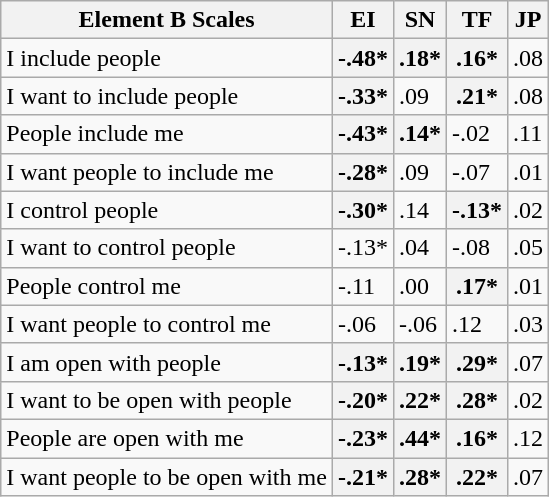<table class="wikitable">
<tr>
<th>Element B Scales</th>
<th>EI</th>
<th>SN</th>
<th>TF</th>
<th>JP</th>
</tr>
<tr>
<td>I include people</td>
<th>-.48*</th>
<th>.18*</th>
<th>.16*</th>
<td>.08</td>
</tr>
<tr>
<td>I want to include people</td>
<th>-.33*</th>
<td>.09</td>
<th>.21*</th>
<td>.08</td>
</tr>
<tr>
<td>People include me</td>
<th>-.43*</th>
<th>.14*</th>
<td>-.02</td>
<td>.11</td>
</tr>
<tr>
<td>I want people to include me</td>
<th>-.28*</th>
<td>.09</td>
<td>-.07</td>
<td>.01</td>
</tr>
<tr>
<td>I control people</td>
<th>-.30*</th>
<td>.14</td>
<th>-.13*</th>
<td>.02</td>
</tr>
<tr>
<td>I want to control people</td>
<td>-.13*</td>
<td>.04</td>
<td>-.08</td>
<td>.05</td>
</tr>
<tr>
<td>People control me</td>
<td>-.11</td>
<td>.00</td>
<th>.17*</th>
<td>.01</td>
</tr>
<tr>
<td>I want people to control me</td>
<td>-.06</td>
<td>-.06</td>
<td>.12</td>
<td>.03</td>
</tr>
<tr>
<td>I am open with people</td>
<th>-.13*</th>
<th>.19*</th>
<th>.29*</th>
<td>.07</td>
</tr>
<tr>
<td>I want to be open with people</td>
<th>-.20*</th>
<th>.22*</th>
<th>.28*</th>
<td>.02</td>
</tr>
<tr>
<td>People are open with me</td>
<th>-.23*</th>
<th>.44*</th>
<th>.16*</th>
<td>.12</td>
</tr>
<tr>
<td>I want people to be open with me</td>
<th>-.21*</th>
<th>.28*</th>
<th>.22*</th>
<td>.07</td>
</tr>
</table>
